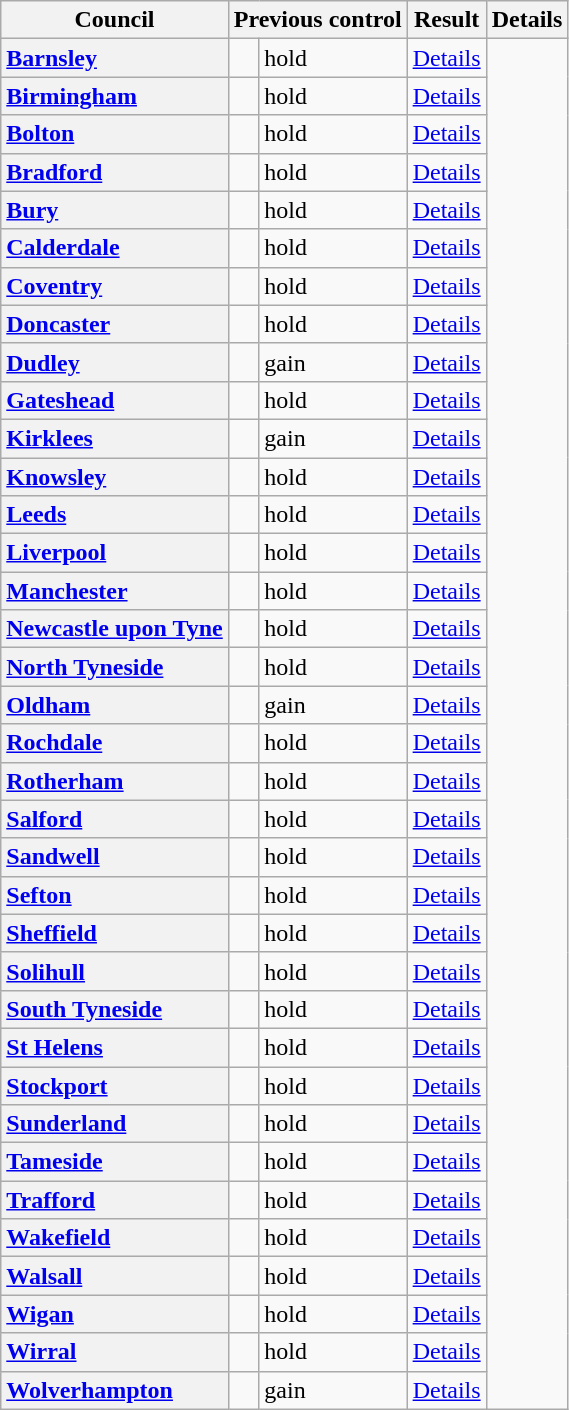<table class="wikitable sortable" border="1">
<tr>
<th scope="col">Council</th>
<th colspan=2>Previous control</th>
<th colspan=2>Result</th>
<th class="unsortable" scope="col">Details</th>
</tr>
<tr>
<th scope="row" style="text-align: left;"><a href='#'>Barnsley</a></th>
<td></td>
<td> hold</td>
<td><a href='#'>Details</a></td>
</tr>
<tr>
<th scope="row" style="text-align: left;"><a href='#'>Birmingham</a></th>
<td></td>
<td> hold</td>
<td><a href='#'>Details</a></td>
</tr>
<tr>
<th scope="row" style="text-align: left;"><a href='#'>Bolton</a></th>
<td></td>
<td> hold</td>
<td><a href='#'>Details</a></td>
</tr>
<tr>
<th scope="row" style="text-align: left;"><a href='#'>Bradford</a></th>
<td></td>
<td> hold</td>
<td><a href='#'>Details</a></td>
</tr>
<tr>
<th scope="row" style="text-align: left;"><a href='#'>Bury</a></th>
<td></td>
<td> hold</td>
<td><a href='#'>Details</a></td>
</tr>
<tr>
<th scope="row" style="text-align: left;"><a href='#'>Calderdale</a></th>
<td></td>
<td> hold</td>
<td><a href='#'>Details</a></td>
</tr>
<tr>
<th scope="row" style="text-align: left;"><a href='#'>Coventry</a></th>
<td></td>
<td> hold</td>
<td><a href='#'>Details</a></td>
</tr>
<tr>
<th scope="row" style="text-align: left;"><a href='#'>Doncaster</a></th>
<td></td>
<td> hold</td>
<td><a href='#'>Details</a></td>
</tr>
<tr>
<th scope="row" style="text-align: left;"><a href='#'>Dudley</a></th>
<td></td>
<td> gain</td>
<td><a href='#'>Details</a></td>
</tr>
<tr>
<th scope="row" style="text-align: left;"><a href='#'>Gateshead</a></th>
<td></td>
<td> hold</td>
<td><a href='#'>Details</a></td>
</tr>
<tr>
<th scope="row" style="text-align: left;"><a href='#'>Kirklees</a></th>
<td></td>
<td> gain</td>
<td><a href='#'>Details</a></td>
</tr>
<tr>
<th scope="row" style="text-align: left;"><a href='#'>Knowsley</a></th>
<td></td>
<td> hold</td>
<td><a href='#'>Details</a></td>
</tr>
<tr>
<th scope="row" style="text-align: left;"><a href='#'>Leeds</a></th>
<td></td>
<td> hold</td>
<td><a href='#'>Details</a></td>
</tr>
<tr>
<th scope="row" style="text-align: left;"><a href='#'>Liverpool</a></th>
<td></td>
<td> hold</td>
<td><a href='#'>Details</a></td>
</tr>
<tr>
<th scope="row" style="text-align: left;"><a href='#'>Manchester</a></th>
<td></td>
<td> hold</td>
<td><a href='#'>Details</a></td>
</tr>
<tr>
<th scope="row" style="text-align: left;"><a href='#'>Newcastle upon Tyne</a></th>
<td></td>
<td> hold</td>
<td><a href='#'>Details</a></td>
</tr>
<tr>
<th scope="row" style="text-align: left;"><a href='#'>North Tyneside</a></th>
<td></td>
<td> hold</td>
<td><a href='#'>Details</a></td>
</tr>
<tr>
<th scope="row" style="text-align: left;"><a href='#'>Oldham</a></th>
<td></td>
<td> gain</td>
<td><a href='#'>Details</a></td>
</tr>
<tr>
<th scope="row" style="text-align: left;"><a href='#'>Rochdale</a></th>
<td></td>
<td> hold</td>
<td><a href='#'>Details</a></td>
</tr>
<tr>
<th scope="row" style="text-align: left;"><a href='#'>Rotherham</a></th>
<td></td>
<td> hold</td>
<td><a href='#'>Details</a></td>
</tr>
<tr>
<th scope="row" style="text-align: left;"><a href='#'>Salford</a></th>
<td></td>
<td> hold</td>
<td><a href='#'>Details</a></td>
</tr>
<tr>
<th scope="row" style="text-align: left;"><a href='#'>Sandwell</a></th>
<td></td>
<td> hold</td>
<td><a href='#'>Details</a></td>
</tr>
<tr>
<th scope="row" style="text-align: left;"><a href='#'>Sefton</a></th>
<td></td>
<td> hold</td>
<td><a href='#'>Details</a></td>
</tr>
<tr>
<th scope="row" style="text-align: left;"><a href='#'>Sheffield</a></th>
<td></td>
<td> hold</td>
<td><a href='#'>Details</a></td>
</tr>
<tr>
<th scope="row" style="text-align: left;"><a href='#'>Solihull</a></th>
<td></td>
<td> hold</td>
<td><a href='#'>Details</a></td>
</tr>
<tr>
<th scope="row" style="text-align: left;"><a href='#'>South Tyneside</a></th>
<td></td>
<td> hold</td>
<td><a href='#'>Details</a></td>
</tr>
<tr>
<th scope="row" style="text-align: left;"><a href='#'>St Helens</a></th>
<td></td>
<td> hold</td>
<td><a href='#'>Details</a></td>
</tr>
<tr>
<th scope="row" style="text-align: left;"><a href='#'>Stockport</a></th>
<td></td>
<td> hold</td>
<td><a href='#'>Details</a></td>
</tr>
<tr>
<th scope="row" style="text-align: left;"><a href='#'>Sunderland</a></th>
<td></td>
<td> hold</td>
<td><a href='#'>Details</a></td>
</tr>
<tr>
<th scope="row" style="text-align: left;"><a href='#'>Tameside</a></th>
<td></td>
<td> hold</td>
<td><a href='#'>Details</a></td>
</tr>
<tr>
<th scope="row" style="text-align: left;"><a href='#'>Trafford</a></th>
<td></td>
<td> hold</td>
<td><a href='#'>Details</a></td>
</tr>
<tr>
<th scope="row" style="text-align: left;"><a href='#'>Wakefield</a></th>
<td></td>
<td> hold</td>
<td><a href='#'>Details</a></td>
</tr>
<tr>
<th scope="row" style="text-align: left;"><a href='#'>Walsall</a></th>
<td></td>
<td> hold</td>
<td><a href='#'>Details</a></td>
</tr>
<tr>
<th scope="row" style="text-align: left;"><a href='#'>Wigan</a></th>
<td></td>
<td> hold</td>
<td><a href='#'>Details</a></td>
</tr>
<tr>
<th scope="row" style="text-align: left;"><a href='#'>Wirral</a></th>
<td></td>
<td> hold</td>
<td><a href='#'>Details</a></td>
</tr>
<tr>
<th scope="row" style="text-align: left;"><a href='#'>Wolverhampton</a></th>
<td></td>
<td> gain</td>
<td><a href='#'>Details</a></td>
</tr>
</table>
